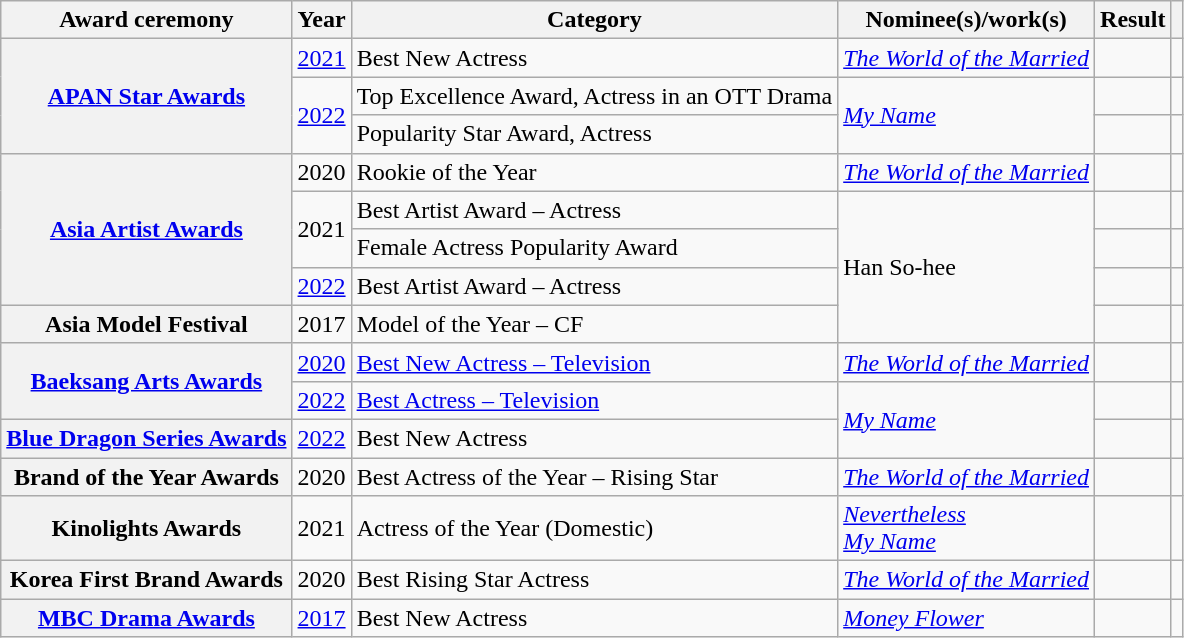<table class="wikitable plainrowheaders sortable">
<tr>
<th scope="col">Award ceremony</th>
<th scope="col">Year</th>
<th scope="col">Category</th>
<th scope="col">Nominee(s)/work(s)</th>
<th scope="col">Result</th>
<th scope="col" class="unsortable"></th>
</tr>
<tr>
<th scope="row" rowspan="3"><a href='#'>APAN Star Awards</a></th>
<td style="text-align:center"><a href='#'>2021</a></td>
<td>Best New Actress</td>
<td><em><a href='#'>The World of the Married</a></em></td>
<td></td>
<td style="text-align:center"></td>
</tr>
<tr>
<td rowspan="2" style="text-align:center"><a href='#'>2022</a></td>
<td>Top Excellence Award, Actress in an OTT Drama</td>
<td rowspan="2"><em><a href='#'>My Name</a></em></td>
<td></td>
<td style="text-align:center"></td>
</tr>
<tr>
<td>Popularity Star Award, Actress</td>
<td></td>
<td style="text-align:center"></td>
</tr>
<tr>
<th scope="row" rowspan="4"><a href='#'>Asia Artist Awards</a></th>
<td style="text-align:center">2020</td>
<td>Rookie of the Year</td>
<td><em><a href='#'>The World of the Married</a></em></td>
<td></td>
<td style="text-align:center"></td>
</tr>
<tr>
<td rowspan="2" style="text-align:center">2021</td>
<td>Best Artist Award – Actress</td>
<td rowspan="4">Han So-hee</td>
<td></td>
<td style="text-align:center"></td>
</tr>
<tr>
<td>Female Actress Popularity Award</td>
<td></td>
<td style="text-align:center"></td>
</tr>
<tr>
<td rowspan="1" style="text-align:center"><a href='#'>2022</a></td>
<td>Best Artist Award – Actress</td>
<td></td>
<td style="text-align:center"></td>
</tr>
<tr>
<th scope="row">Asia Model Festival</th>
<td style="text-align:center">2017</td>
<td>Model of the Year – CF</td>
<td></td>
<td style="text-align:center"></td>
</tr>
<tr>
<th scope="row" rowspan="2"><a href='#'>Baeksang Arts Awards</a></th>
<td style="text-align:center"><a href='#'>2020</a></td>
<td><a href='#'>Best New Actress – Television</a></td>
<td><em><a href='#'>The World of the Married</a></em></td>
<td></td>
<td style="text-align:center"></td>
</tr>
<tr>
<td style="text-align:center"><a href='#'>2022</a></td>
<td><a href='#'>Best Actress – Television</a></td>
<td rowspan="2"><em><a href='#'>My Name</a></em></td>
<td></td>
<td style="text-align:center"></td>
</tr>
<tr>
<th scope="row"><a href='#'>Blue Dragon Series Awards</a></th>
<td style="text-align:center"><a href='#'>2022</a></td>
<td>Best New Actress</td>
<td></td>
<td style="text-align:center"></td>
</tr>
<tr>
<th scope="row">Brand of the Year Awards</th>
<td style="text-align:center">2020</td>
<td>Best Actress of the Year – Rising Star</td>
<td><em><a href='#'>The World of the Married</a></em></td>
<td></td>
<td style="text-align:center"></td>
</tr>
<tr>
<th scope="row">Kinolights Awards</th>
<td style="text-align:center">2021</td>
<td>Actress of the Year (Domestic)</td>
<td><em><a href='#'>Nevertheless</a></em><br><em><a href='#'>My Name</a></em></td>
<td></td>
<td style="text-align:center"></td>
</tr>
<tr>
<th scope="row">Korea First Brand Awards</th>
<td style="text-align:center">2020</td>
<td>Best Rising Star Actress</td>
<td><em><a href='#'>The World of the Married</a></em></td>
<td></td>
<td style="text-align:center"></td>
</tr>
<tr>
<th scope="row"><a href='#'>MBC Drama Awards</a></th>
<td style="text-align:center"><a href='#'>2017</a></td>
<td>Best New Actress</td>
<td><em><a href='#'>Money Flower</a></em></td>
<td></td>
<td style="text-align:center"></td>
</tr>
</table>
